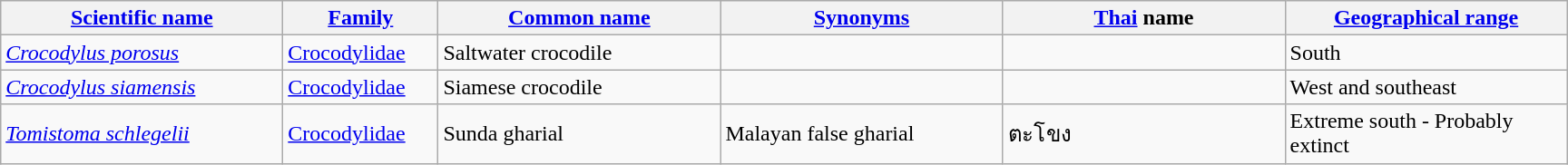<table class="wikitable sortable">
<tr>
<th style="width:150pt;"><a href='#'>Scientific name</a></th>
<th style="width:80pt;"><a href='#'>Family</a></th>
<th style="width:150pt;"><a href='#'>Common name</a></th>
<th style="width:150pt;"><a href='#'>Synonyms</a></th>
<th style="width:150pt;"><a href='#'>Thai</a> name</th>
<th style="width:150pt;"><a href='#'>Geographical range</a></th>
</tr>
<tr>
<td><em><a href='#'>Crocodylus porosus</a></em></td>
<td><a href='#'>Crocodylidae</a></td>
<td>Saltwater crocodile</td>
<td></td>
<td></td>
<td>South</td>
</tr>
<tr>
<td><em><a href='#'>Crocodylus siamensis</a></em></td>
<td><a href='#'>Crocodylidae</a></td>
<td>Siamese crocodile</td>
<td></td>
<td></td>
<td>West and southeast</td>
</tr>
<tr>
<td><em><a href='#'>Tomistoma schlegelii</a></em></td>
<td><a href='#'>Crocodylidae</a></td>
<td>Sunda gharial</td>
<td>Malayan false gharial</td>
<td>ตะโขง</td>
<td>Extreme south - Probably extinct</td>
</tr>
</table>
